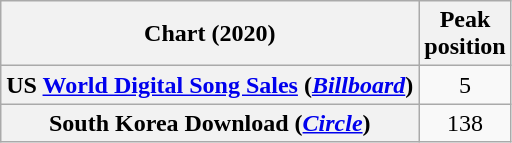<table class="wikitable sortable plainrowheaders" style="text-align:center">
<tr>
<th scope="col">Chart (2020)</th>
<th scope="col">Peak<br>position</th>
</tr>
<tr>
<th scope="row">US <a href='#'>World Digital Song Sales</a> (<em><a href='#'>Billboard</a></em>)</th>
<td>5</td>
</tr>
<tr>
<th scope="row">South Korea Download (<em><a href='#'>Circle</a></em>)</th>
<td>138</td>
</tr>
</table>
